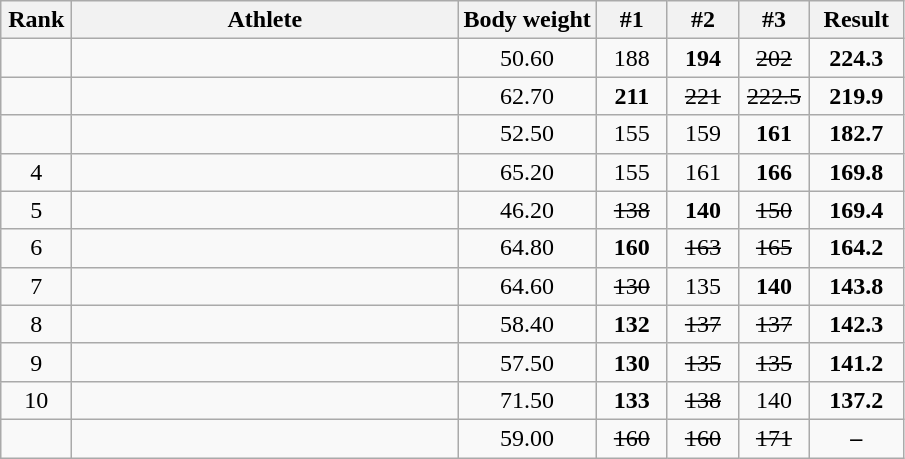<table class = "wikitable sortable" style="text-align:center;">
<tr>
<th width=40>Rank</th>
<th width=250>Athlete</th>
<th>Body weight</th>
<th width=40 class="unsortable">#1</th>
<th width=40 class="unsortable">#2</th>
<th width=40 class="unsortable">#3</th>
<th width=55>Result</th>
</tr>
<tr>
<td></td>
<td align=left></td>
<td>50.60</td>
<td>188</td>
<td><strong>194</strong></td>
<td><s>202</s></td>
<td><strong>224.3</strong></td>
</tr>
<tr>
<td></td>
<td align=left></td>
<td>62.70</td>
<td><strong>211</strong></td>
<td><s>221</s></td>
<td><s>222.5</s></td>
<td><strong>219.9</strong></td>
</tr>
<tr>
<td></td>
<td align=left></td>
<td>52.50</td>
<td>155</td>
<td>159</td>
<td><strong>161</strong></td>
<td><strong>182.7</strong></td>
</tr>
<tr>
<td>4</td>
<td align=left></td>
<td>65.20</td>
<td>155</td>
<td>161</td>
<td><strong>166</strong></td>
<td><strong>169.8</strong></td>
</tr>
<tr>
<td>5</td>
<td align=left></td>
<td>46.20</td>
<td><s>138</s></td>
<td><strong>140</strong></td>
<td><s>150</s></td>
<td><strong>169.4</strong></td>
</tr>
<tr>
<td>6</td>
<td align=left></td>
<td>64.80</td>
<td><strong>160</strong></td>
<td><s>163</s></td>
<td><s>165</s></td>
<td><strong>164.2</strong></td>
</tr>
<tr>
<td>7</td>
<td align=left></td>
<td>64.60</td>
<td><s>130</s></td>
<td>135</td>
<td><strong>140</strong></td>
<td><strong>143.8</strong></td>
</tr>
<tr>
<td>8</td>
<td align=left></td>
<td>58.40</td>
<td><strong>132</strong></td>
<td><s>137</s></td>
<td><s>137</s></td>
<td><strong>142.3</strong></td>
</tr>
<tr>
<td>9</td>
<td align=left></td>
<td>57.50</td>
<td><strong>130</strong></td>
<td><s>135</s></td>
<td><s>135</s></td>
<td><strong>141.2</strong></td>
</tr>
<tr>
<td>10</td>
<td align=left></td>
<td>71.50</td>
<td><strong>133</strong></td>
<td><s>138</s></td>
<td>140</td>
<td><strong>137.2</strong></td>
</tr>
<tr>
<td></td>
<td align=left></td>
<td>59.00</td>
<td><s>160</s></td>
<td><s>160</s></td>
<td><s>171</s></td>
<td><strong>–</strong></td>
</tr>
</table>
